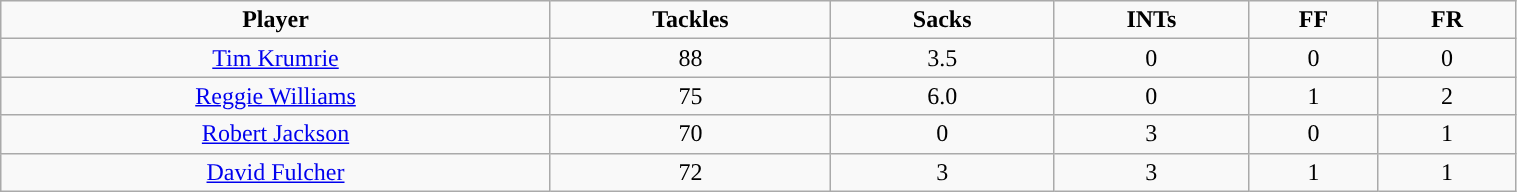<table class="wikitable" width="80%">
<tr align="center">
<td><strong>Player</strong></td>
<td><strong>Tackles</strong></td>
<td><strong>Sacks</strong></td>
<td><strong>INTs</strong></td>
<td><strong>FF</strong></td>
<td><strong>FR</strong></td>
</tr>
<tr align="center" bgcolor="">
<td><a href='#'>Tim Krumrie</a></td>
<td>88</td>
<td>3.5</td>
<td>0</td>
<td>0</td>
<td>0</td>
</tr>
<tr align="center" bgcolor="">
<td><a href='#'>Reggie Williams</a></td>
<td>75</td>
<td>6.0</td>
<td>0</td>
<td>1</td>
<td>2</td>
</tr>
<tr align="center" bgcolor="">
<td><a href='#'>Robert Jackson</a></td>
<td>70</td>
<td>0</td>
<td>3</td>
<td>0</td>
<td>1</td>
</tr>
<tr align="center" bgcolor="">
<td><a href='#'>David Fulcher</a></td>
<td>72</td>
<td>3</td>
<td>3</td>
<td>1</td>
<td>1</td>
</tr>
</table>
